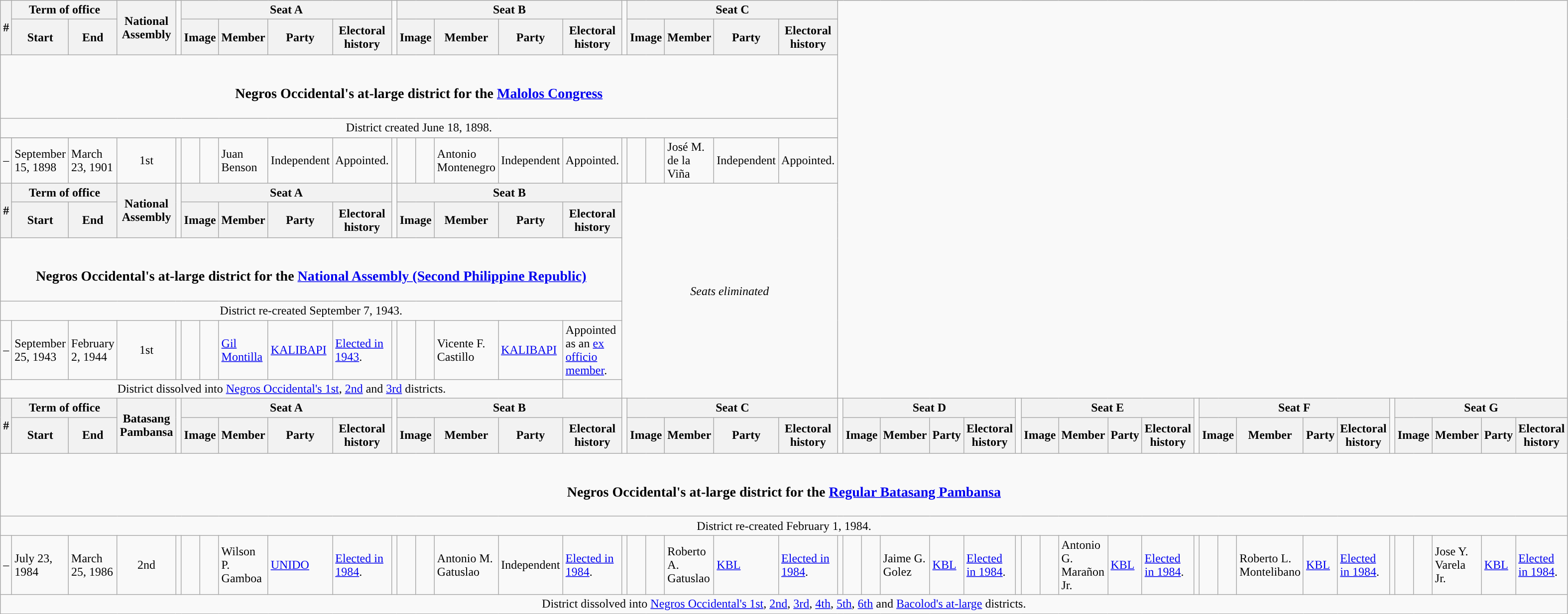<table class=wikitable>
<tr>
<th rowspan=2>#</th>
<th colspan=2>Term of office</th>
<th rowspan=2>National<br>Assembly</th>
<td rowspan=2></td>
<th colspan=5>Seat A</th>
<td rowspan=2></td>
<th colspan=5>Seat B</th>
<td rowspan=2></td>
<th colspan=5>Seat C</th>
</tr>
<tr style="height:3em">
<th>Start</th>
<th>End</th>
<th colspan="2" style="text-align:center;">Image</th>
<th>Member</th>
<th>Party</th>
<th>Electoral history</th>
<th colspan="2" style="text-align:center;">Image</th>
<th>Member</th>
<th>Party</th>
<th>Electoral history</th>
<th colspan="2" style="text-align:center;">Image</th>
<th>Member</th>
<th>Party</th>
<th>Electoral history</th>
</tr>
<tr>
<td colspan="22" style="text-align:center;"><br><h3>Negros Occidental's at-large district for the <a href='#'>Malolos Congress</a></h3></td>
</tr>
<tr>
<td colspan="22" style="text-align:center;">District created June 18, 1898.</td>
</tr>
<tr>
</tr>
<tr style="height:3em">
<td style="text-align:center;">–</td>
<td>September 15, 1898</td>
<td>March 23, 1901</td>
<td style="text-align:center;">1st</td>
<td></td>
<td style="color:inherit;background:"></td>
<td></td>
<td>Juan Benson</td>
<td>Independent</td>
<td>Appointed.</td>
<td></td>
<td style="color:inherit;background:"></td>
<td></td>
<td>Antonio Montenegro</td>
<td>Independent</td>
<td>Appointed.</td>
<td></td>
<td style="color:inherit;background:"></td>
<td></td>
<td>José M. de la Viña</td>
<td>Independent</td>
<td>Appointed.</td>
</tr>
<tr>
<th rowspan=2>#</th>
<th colspan=2>Term of office</th>
<th rowspan=2>National<br>Assembly</th>
<td rowspan=2></td>
<th colspan=5>Seat A</th>
<td rowspan=2></td>
<th colspan=5>Seat B</th>
<td rowspan=6 colspan=6 style="text-align:center;"><em>Seats eliminated</em></td>
</tr>
<tr style="height:3em">
<th>Start</th>
<th>End</th>
<th colspan="2" style="text-align:center;">Image</th>
<th>Member</th>
<th>Party</th>
<th>Electoral history</th>
<th colspan="2" style="text-align:center;">Image</th>
<th>Member</th>
<th>Party</th>
<th>Electoral history</th>
</tr>
<tr>
<td colspan="16" style="text-align:center;"><br><h3>Negros Occidental's at-large district for the <a href='#'>National Assembly (Second Philippine Republic)</a></h3></td>
</tr>
<tr>
<td colspan="16" style="text-align:center;">District re-created September 7, 1943.</td>
</tr>
<tr>
<td style="text-align:center;">–</td>
<td>September 25, 1943</td>
<td>February 2, 1944</td>
<td style="text-align:center;">1st</td>
<td></td>
<td style="color:inherit;background:"></td>
<td></td>
<td><a href='#'>Gil Montilla</a></td>
<td><a href='#'>KALIBAPI</a></td>
<td><a href='#'>Elected in 1943</a>.</td>
<td></td>
<td style="color:inherit;background:"></td>
<td></td>
<td>Vicente F. Castillo</td>
<td><a href='#'>KALIBAPI</a></td>
<td>Appointed as an <a href='#'>ex officio member</a>.</td>
</tr>
<tr>
<td colspan="15" style="text-align:center;">District dissolved into <a href='#'>Negros Occidental's 1st</a>, <a href='#'>2nd</a> and <a href='#'>3rd</a> districts.</td>
</tr>
<tr>
<th rowspan=2>#</th>
<th colspan=2>Term of office</th>
<th rowspan=2>Batasang<br>Pambansa</th>
<td rowspan=2></td>
<th colspan=5>Seat A</th>
<td rowspan=2></td>
<th colspan=5>Seat B</th>
<td rowspan=2></td>
<th colspan=5>Seat C</th>
<td rowspan=2></td>
<th colspan=5>Seat D</th>
<td rowspan=2></td>
<th colspan=5>Seat E</th>
<td rowspan=2></td>
<th colspan=5>Seat F</th>
<td rowspan=2></td>
<th colspan=5>Seat G</th>
</tr>
<tr style="height:3em">
<th>Start</th>
<th>End</th>
<th colspan="2" style="text-align:center;">Image</th>
<th>Member</th>
<th>Party</th>
<th>Electoral history</th>
<th colspan="2" style="text-align:center;">Image</th>
<th>Member</th>
<th>Party</th>
<th>Electoral history</th>
<th colspan="2" style="text-align:center;">Image</th>
<th>Member</th>
<th>Party</th>
<th>Electoral history</th>
<th colspan="2" style="text-align:center;">Image</th>
<th>Member</th>
<th>Party</th>
<th>Electoral history</th>
<th colspan="2" style="text-align:center;">Image</th>
<th>Member</th>
<th>Party</th>
<th>Electoral history</th>
<th colspan="2" style="text-align:center;">Image</th>
<th>Member</th>
<th>Party</th>
<th>Electoral history</th>
<th colspan="2" style="text-align:center;">Image</th>
<th>Member</th>
<th>Party</th>
<th>Electoral history</th>
</tr>
<tr>
<td colspan="46" style="text-align:center;"><br><h3>Negros Occidental's at-large district for the <a href='#'>Regular Batasang Pambansa</a></h3></td>
</tr>
<tr>
<td colspan="46" style="text-align:center;">District re-created February 1, 1984.</td>
</tr>
<tr style="height:3em">
<td style="text-align:center;">–</td>
<td>July 23, 1984</td>
<td>March 25, 1986</td>
<td style="text-align:center;">2nd</td>
<td></td>
<td style="color:inherit;background:"></td>
<td></td>
<td>Wilson P. Gamboa</td>
<td><a href='#'>UNIDO</a></td>
<td><a href='#'>Elected in 1984</a>.</td>
<td></td>
<td style="color:inherit;background:"></td>
<td></td>
<td>Antonio M. Gatuslao</td>
<td>Independent</td>
<td><a href='#'>Elected in 1984</a>.</td>
<td></td>
<td style="color:inherit;background:"></td>
<td></td>
<td>Roberto A. Gatuslao</td>
<td><a href='#'>KBL</a></td>
<td><a href='#'>Elected in 1984</a>.</td>
<td></td>
<td style="color:inherit;background:"></td>
<td></td>
<td>Jaime G. Golez</td>
<td><a href='#'>KBL</a></td>
<td><a href='#'>Elected in 1984</a>.</td>
<td></td>
<td style="color:inherit;background:"></td>
<td></td>
<td>Antonio G. Marañon Jr.</td>
<td><a href='#'>KBL</a></td>
<td><a href='#'>Elected in 1984</a>.</td>
<td></td>
<td style="color:inherit;background:"></td>
<td></td>
<td>Roberto L. Montelibano</td>
<td><a href='#'>KBL</a></td>
<td><a href='#'>Elected in 1984</a>.</td>
<td></td>
<td style="color:inherit;background:"></td>
<td></td>
<td>Jose Y. Varela Jr.</td>
<td><a href='#'>KBL</a></td>
<td><a href='#'>Elected in 1984</a>.</td>
</tr>
<tr>
<td colspan="46" style="text-align:center;">District dissolved into <a href='#'>Negros Occidental's 1st</a>, <a href='#'>2nd</a>, <a href='#'>3rd</a>, <a href='#'>4th</a>, <a href='#'>5th</a>, <a href='#'>6th</a> and <a href='#'>Bacolod's at-large</a> districts.</td>
</tr>
</table>
